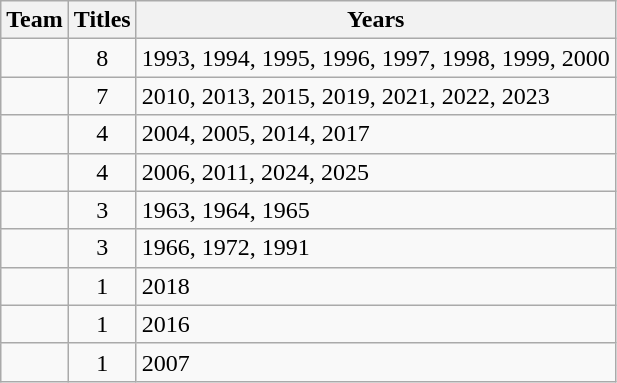<table class="wikitable sortable" style="text-align:center">
<tr>
<th>Team</th>
<th>Titles</th>
<th>Years</th>
</tr>
<tr>
<td style=><strong></strong></td>
<td>8</td>
<td align=left>1993, 1994, 1995, 1996, 1997, 1998, 1999, 2000</td>
</tr>
<tr>
<td style=><strong></strong></td>
<td>7</td>
<td align=left>2010, 2013, 2015, 2019, 2021, 2022, 2023</td>
</tr>
<tr>
<td style=><strong></strong></td>
<td>4</td>
<td align=left>2004, 2005, 2014, 2017</td>
</tr>
<tr>
<td style=><strong></strong></td>
<td>4</td>
<td align=left>2006, 2011, 2024, 2025</td>
</tr>
<tr>
<td style=><strong></strong></td>
<td>3</td>
<td align=left>1963, 1964, 1965</td>
</tr>
<tr>
<td style=><strong></strong></td>
<td>3</td>
<td align=left>1966, 1972, 1991</td>
</tr>
<tr>
<td style=><strong></strong></td>
<td>1</td>
<td align=left>2018</td>
</tr>
<tr>
<td style=><strong></strong></td>
<td>1</td>
<td align=left>2016</td>
</tr>
<tr>
<td style=><strong></strong></td>
<td>1</td>
<td align=left>2007</td>
</tr>
</table>
